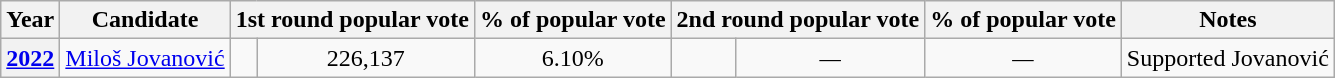<table class="wikitable" style="text-align:center">
<tr>
<th>Year</th>
<th>Candidate</th>
<th colspan="2">1st round popular vote</th>
<th>% of popular vote</th>
<th colspan="2">2nd round popular vote</th>
<th>% of popular vote</th>
<th>Notes</th>
</tr>
<tr>
<th><a href='#'>2022</a></th>
<td><a href='#'>Miloš Jovanović</a></td>
<td></td>
<td>226,137</td>
<td>6.10%</td>
<td></td>
<td><em>—</em></td>
<td><em>—</em></td>
<td>Supported Jovanović</td>
</tr>
</table>
